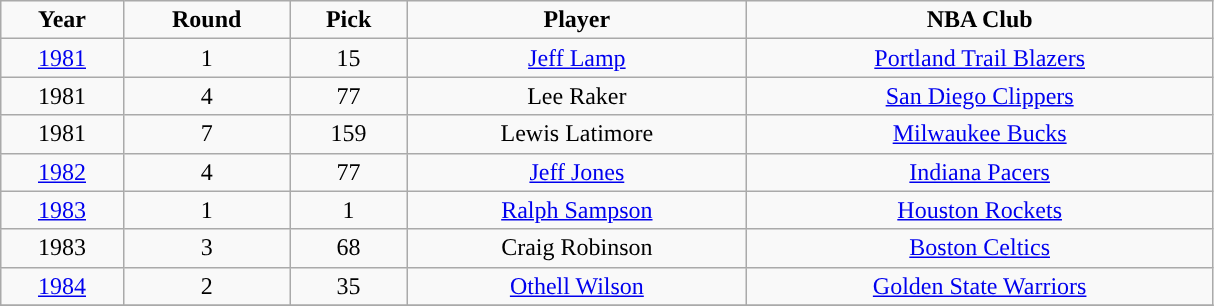<table class="wikitable" width="64%">
<tr align="center">
<td><strong>Year</strong></td>
<td><strong>Round</strong></td>
<td><strong>Pick</strong></td>
<td><strong>Player</strong></td>
<td><strong>NBA Club</strong></td>
</tr>
<tr align="center" bgcolor="">
<td><a href='#'>1981</a></td>
<td>1</td>
<td>15</td>
<td><a href='#'>Jeff Lamp</a></td>
<td><a href='#'>Portland Trail Blazers</a></td>
</tr>
<tr align="center" bgcolor="">
<td>1981</td>
<td>4</td>
<td>77</td>
<td>Lee Raker</td>
<td><a href='#'>San Diego Clippers</a></td>
</tr>
<tr align="center" bgcolor="">
<td>1981</td>
<td>7</td>
<td>159</td>
<td>Lewis Latimore</td>
<td><a href='#'>Milwaukee Bucks</a></td>
</tr>
<tr align="center" bgcolor="">
<td><a href='#'>1982</a></td>
<td>4</td>
<td>77</td>
<td><a href='#'>Jeff Jones</a></td>
<td><a href='#'>Indiana Pacers</a></td>
</tr>
<tr align="center" bgcolor="">
<td><a href='#'>1983</a></td>
<td>1</td>
<td>1</td>
<td><a href='#'>Ralph Sampson</a></td>
<td><a href='#'>Houston Rockets</a></td>
</tr>
<tr align="center" bgcolor="">
<td>1983</td>
<td>3</td>
<td>68</td>
<td>Craig Robinson</td>
<td><a href='#'>Boston Celtics</a></td>
</tr>
<tr align="center" bgcolor="">
<td><a href='#'>1984</a></td>
<td>2</td>
<td>35</td>
<td><a href='#'>Othell Wilson</a></td>
<td><a href='#'>Golden State Warriors</a></td>
</tr>
<tr align="center" bgcolor="">
</tr>
</table>
